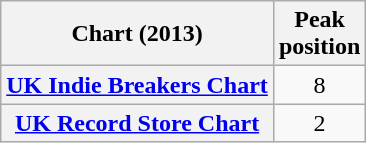<table class="wikitable sortable plainrowheaders" style="text-align:center">
<tr>
<th scope="col">Chart (2013)</th>
<th scope="col">Peak<br>position</th>
</tr>
<tr>
<th scope="row"><a href='#'>UK Indie Breakers Chart</a></th>
<td>8</td>
</tr>
<tr>
<th scope="row"><a href='#'>UK Record Store Chart</a></th>
<td>2</td>
</tr>
</table>
